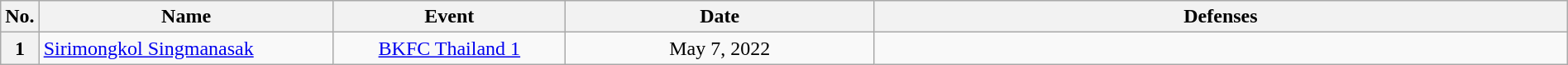<table class="wikitable" width=100%>
<tr>
<th width=1%>No.</th>
<th width=19%>Name</th>
<th width=15%>Event</th>
<th width=20%>Date</th>
<th width=45%>Defenses</th>
</tr>
<tr>
<th>1</th>
<td align=left> <a href='#'>Sirimongkol Singmanasak</a> <br></td>
<td align=center><a href='#'>BKFC Thailand 1</a><br></td>
<td align=center>May 7, 2022</td>
<td></td>
</tr>
</table>
